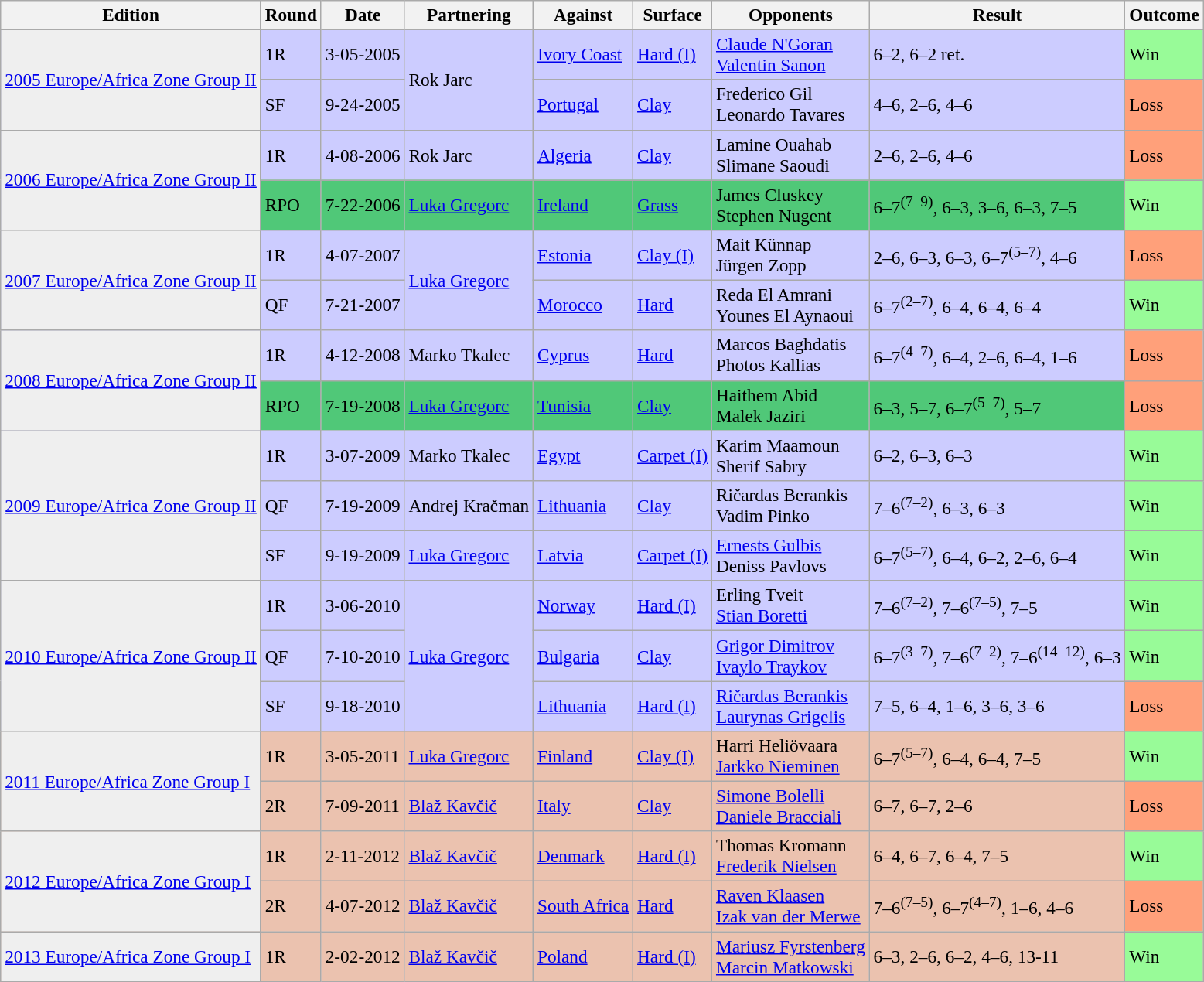<table class=wikitable style=font-size:97%>
<tr>
<th>Edition</th>
<th>Round</th>
<th>Date</th>
<th>Partnering</th>
<th>Against</th>
<th>Surface</th>
<th>Opponents</th>
<th>Result</th>
<th>Outcome</th>
</tr>
<tr bgcolor=#CCCCFF>
<td rowspan=2 bgcolor=#efefef><a href='#'>2005 Europe/Africa Zone Group II</a></td>
<td>1R</td>
<td>3-05-2005</td>
<td rowspan=2> Rok Jarc</td>
<td> <a href='#'>Ivory Coast</a></td>
<td><a href='#'>Hard (I)</a></td>
<td> <a href='#'>Claude N'Goran</a><br> <a href='#'>Valentin Sanon</a></td>
<td>6–2, 6–2 ret.</td>
<td bgcolor=98FB98>Win</td>
</tr>
<tr bgcolor=#CCCCFF>
<td>SF</td>
<td>9-24-2005</td>
<td> <a href='#'>Portugal</a></td>
<td><a href='#'>Clay</a></td>
<td> Frederico Gil<br> Leonardo Tavares</td>
<td>4–6, 2–6, 4–6</td>
<td bgcolor=FFA07A>Loss</td>
</tr>
<tr bgcolor=#CCCCFF>
<td rowspan=2 bgcolor=#efefef><a href='#'>2006 Europe/Africa Zone Group II</a></td>
<td>1R</td>
<td>4-08-2006</td>
<td> Rok Jarc</td>
<td> <a href='#'>Algeria</a></td>
<td><a href='#'>Clay</a></td>
<td> Lamine Ouahab<br> Slimane Saoudi</td>
<td>2–6, 2–6, 4–6</td>
<td bgcolor=FFA07A>Loss</td>
</tr>
<tr bgcolor=#50C878>
<td>RPO</td>
<td>7-22-2006</td>
<td> <a href='#'>Luka Gregorc</a></td>
<td> <a href='#'>Ireland</a></td>
<td><a href='#'>Grass</a></td>
<td> James Cluskey<br> Stephen Nugent</td>
<td>6–7<sup>(7–9)</sup>, 6–3, 3–6, 6–3, 7–5</td>
<td bgcolor=98FB98>Win</td>
</tr>
<tr bgcolor=#CCCCFF>
<td rowspan=2 bgcolor=#efefef><a href='#'>2007 Europe/Africa Zone Group II</a></td>
<td>1R</td>
<td>4-07-2007</td>
<td rowspan=2> <a href='#'>Luka Gregorc</a></td>
<td> <a href='#'>Estonia</a></td>
<td><a href='#'>Clay (I)</a></td>
<td> Mait Künnap<br> Jürgen Zopp</td>
<td>2–6, 6–3, 6–3, 6–7<sup>(5–7)</sup>, 4–6</td>
<td bgcolor=FFA07A>Loss</td>
</tr>
<tr bgcolor=#CCCCFF>
<td>QF</td>
<td>7-21-2007</td>
<td> <a href='#'>Morocco</a></td>
<td><a href='#'>Hard</a></td>
<td> Reda El Amrani<br> Younes El Aynaoui</td>
<td>6–7<sup>(2–7)</sup>, 6–4, 6–4, 6–4</td>
<td bgcolor=98FB98>Win</td>
</tr>
<tr bgcolor=#CCCCFF>
<td rowspan=2 bgcolor=#efefef><a href='#'>2008 Europe/Africa Zone Group II</a></td>
<td>1R</td>
<td>4-12-2008</td>
<td> Marko Tkalec</td>
<td> <a href='#'>Cyprus</a></td>
<td><a href='#'>Hard</a></td>
<td> Marcos Baghdatis<br> Photos Kallias</td>
<td>6–7<sup>(4–7)</sup>, 6–4, 2–6, 6–4, 1–6</td>
<td bgcolor=FFA07A>Loss</td>
</tr>
<tr bgcolor=#50C878>
<td>RPO</td>
<td>7-19-2008</td>
<td> <a href='#'>Luka Gregorc</a></td>
<td> <a href='#'>Tunisia</a></td>
<td><a href='#'>Clay</a></td>
<td> Haithem Abid<br> Malek Jaziri</td>
<td>6–3, 5–7, 6–7<sup>(5–7)</sup>, 5–7</td>
<td bgcolor=FFA07A>Loss</td>
</tr>
<tr bgcolor=#CCCCFF>
<td rowspan=3 bgcolor=#efefef><a href='#'>2009 Europe/Africa Zone Group II</a></td>
<td>1R</td>
<td>3-07-2009</td>
<td> Marko Tkalec</td>
<td> <a href='#'>Egypt</a></td>
<td><a href='#'>Carpet (I)</a></td>
<td> Karim Maamoun<br> Sherif Sabry</td>
<td>6–2, 6–3, 6–3</td>
<td bgcolor=98FB98>Win</td>
</tr>
<tr bgcolor=#CCCCFF>
<td>QF</td>
<td>7-19-2009</td>
<td> Andrej Kračman</td>
<td> <a href='#'>Lithuania</a></td>
<td><a href='#'>Clay</a></td>
<td> Ričardas Berankis<br> Vadim Pinko</td>
<td>7–6<sup>(7–2)</sup>, 6–3, 6–3</td>
<td bgcolor=98FB98>Win</td>
</tr>
<tr bgcolor=#CCCCFF>
<td>SF</td>
<td>9-19-2009</td>
<td> <a href='#'>Luka Gregorc</a></td>
<td> <a href='#'>Latvia</a></td>
<td><a href='#'>Carpet (I)</a></td>
<td> <a href='#'>Ernests Gulbis</a><br> Deniss Pavlovs</td>
<td>6–7<sup>(5–7)</sup>, 6–4, 6–2, 2–6, 6–4</td>
<td bgcolor=98FB98>Win</td>
</tr>
<tr bgcolor=#CCCCFF>
<td rowspan=3 bgcolor=#efefef><a href='#'>2010 Europe/Africa Zone Group II</a></td>
<td>1R</td>
<td>3-06-2010</td>
<td rowspan=3> <a href='#'>Luka Gregorc</a></td>
<td> <a href='#'>Norway</a></td>
<td><a href='#'>Hard (I)</a></td>
<td> Erling Tveit<br> <a href='#'>Stian Boretti</a></td>
<td>7–6<sup>(7–2)</sup>, 7–6<sup>(7–5)</sup>, 7–5</td>
<td bgcolor=98FB98>Win</td>
</tr>
<tr bgcolor=#CCCCFF>
<td>QF</td>
<td>7-10-2010</td>
<td> <a href='#'>Bulgaria</a></td>
<td><a href='#'>Clay</a></td>
<td> <a href='#'>Grigor Dimitrov</a><br> <a href='#'>Ivaylo Traykov</a></td>
<td>6–7<sup>(3–7)</sup>, 7–6<sup>(7–2)</sup>, 7–6<sup>(14–12)</sup>, 6–3</td>
<td bgcolor=98FB98>Win</td>
</tr>
<tr bgcolor=#CCCCFF>
<td>SF</td>
<td>9-18-2010</td>
<td> <a href='#'>Lithuania</a></td>
<td><a href='#'>Hard (I)</a></td>
<td> <a href='#'>Ričardas Berankis</a><br> <a href='#'>Laurynas Grigelis</a></td>
<td>7–5, 6–4, 1–6, 3–6, 3–6</td>
<td bgcolor=FFA07A>Loss</td>
</tr>
<tr bgcolor=#EBC2AF>
<td rowspan=2 bgcolor=#efefef><a href='#'>2011 Europe/Africa Zone Group I</a></td>
<td>1R</td>
<td>3-05-2011</td>
<td rowspan=1> <a href='#'>Luka Gregorc</a></td>
<td> <a href='#'>Finland</a></td>
<td><a href='#'>Clay (I)</a></td>
<td> Harri Heliövaara<br> <a href='#'>Jarkko Nieminen</a></td>
<td>6–7<sup>(5–7)</sup>, 6–4, 6–4, 7–5</td>
<td bgcolor=98FB98>Win</td>
</tr>
<tr bgcolor=#EBC2AF>
<td>2R</td>
<td>7-09-2011</td>
<td rowspan=1> <a href='#'>Blaž Kavčič</a></td>
<td> <a href='#'>Italy</a></td>
<td><a href='#'>Clay</a></td>
<td> <a href='#'>Simone Bolelli</a><br> <a href='#'>Daniele Bracciali</a></td>
<td>6–7, 6–7, 2–6</td>
<td bgcolor=FFA07A>Loss</td>
</tr>
<tr bgcolor=#EBC2AF>
<td rowspan=2 bgcolor=#efefef><a href='#'>2012 Europe/Africa Zone Group I</a></td>
<td>1R</td>
<td>2-11-2012</td>
<td rowspan=1> <a href='#'>Blaž Kavčič</a></td>
<td> <a href='#'>Denmark</a></td>
<td><a href='#'>Hard (I)</a></td>
<td> Thomas Kromann<br> <a href='#'>Frederik Nielsen</a></td>
<td>6–4, 6–7, 6–4, 7–5</td>
<td bgcolor=98FB98>Win</td>
</tr>
<tr bgcolor=#EBC2AF>
<td>2R</td>
<td>4-07-2012</td>
<td rowspan=1> <a href='#'>Blaž Kavčič</a></td>
<td> <a href='#'>South Africa</a></td>
<td><a href='#'>Hard</a></td>
<td> <a href='#'>Raven Klaasen</a> <br>  <a href='#'>Izak van der Merwe</a></td>
<td>7–6<sup>(7–5)</sup>, 6–7<sup>(4–7)</sup>, 1–6, 4–6</td>
<td bgcolor=FFA07A>Loss</td>
</tr>
<tr bgcolor=#EBC2AF>
<td rowspan=2 bgcolor=#efefef><a href='#'>2013 Europe/Africa Zone Group I</a></td>
<td>1R</td>
<td>2-02-2012</td>
<td rowspan=1> <a href='#'>Blaž Kavčič</a></td>
<td> <a href='#'>Poland</a></td>
<td><a href='#'>Hard (I)</a></td>
<td> <a href='#'>Mariusz Fyrstenberg</a> <br>  <a href='#'>Marcin Matkowski</a></td>
<td>6–3, 2–6, 6–2, 4–6, 13-11</td>
<td bgcolor=98FB98>Win</td>
</tr>
</table>
